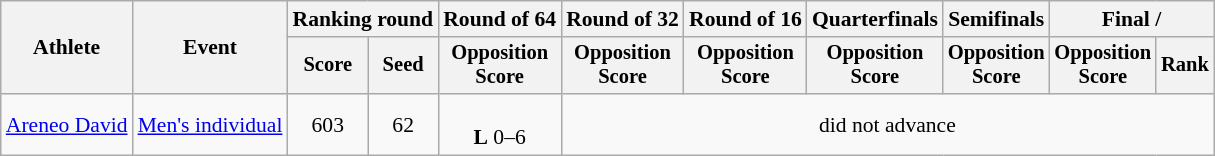<table class="wikitable" style="font-size:90%">
<tr>
<th rowspan=2>Athlete</th>
<th rowspan=2>Event</th>
<th colspan="2">Ranking round</th>
<th>Round of 64</th>
<th>Round of 32</th>
<th>Round of 16</th>
<th>Quarterfinals</th>
<th>Semifinals</th>
<th colspan="2">Final / </th>
</tr>
<tr style="font-size:95%">
<th>Score</th>
<th>Seed</th>
<th>Opposition<br>Score</th>
<th>Opposition<br>Score</th>
<th>Opposition<br>Score</th>
<th>Opposition<br>Score</th>
<th>Opposition<br>Score</th>
<th>Opposition<br>Score</th>
<th>Rank</th>
</tr>
<tr align=center>
<td align=left><a href='#'>Areneo David</a></td>
<td align=left><a href='#'>Men's individual</a></td>
<td>603</td>
<td>62</td>
<td><br><strong>L</strong> 0–6</td>
<td colspan=6>did not advance</td>
</tr>
</table>
